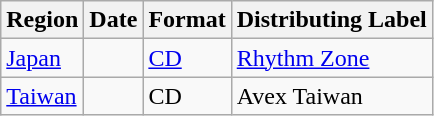<table class="wikitable">
<tr>
<th>Region</th>
<th>Date</th>
<th>Format</th>
<th>Distributing Label</th>
</tr>
<tr>
<td rowspan="1"><a href='#'>Japan</a></td>
<td></td>
<td><a href='#'>CD</a></td>
<td rowspan="1"><a href='#'>Rhythm Zone</a></td>
</tr>
<tr>
<td rowspan="1"><a href='#'>Taiwan</a></td>
<td></td>
<td>CD</td>
<td rowspan="1">Avex Taiwan</td>
</tr>
</table>
